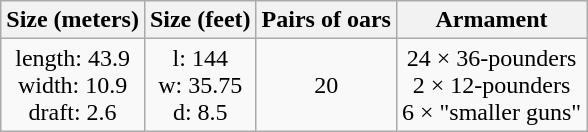<table class="wikitable" style="text-align:center;">
<tr>
<th>Size (meters)</th>
<th>Size (feet)</th>
<th>Pairs of oars</th>
<th>Armament</th>
</tr>
<tr>
<td>length: 43.9<br>width: 10.9<br>draft: 2.6</td>
<td>l: 144<br>w: 35.75<br>d: 8.5</td>
<td>20</td>
<td>24 × 36-pounders<br>2 × 12-pounders<br>6 × "smaller guns"</td>
</tr>
</table>
